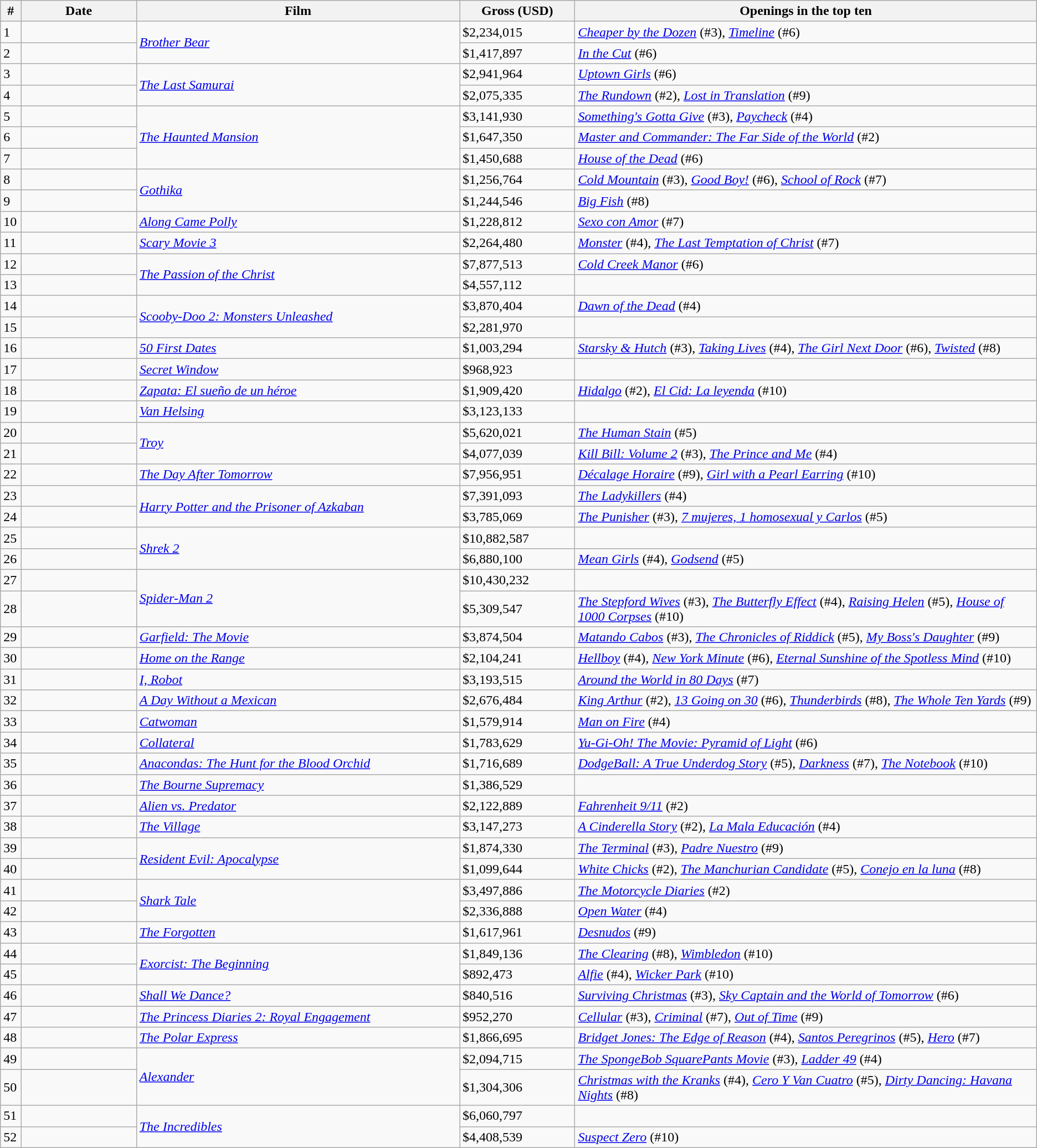<table class="wikitable sortable">
<tr>
<th style="width:1%;">#</th>
<th style="width:10%;">Date</th>
<th style="width:28%;">Film</th>
<th style="width:10%;">Gross (USD)</th>
<th style="width:40%;">Openings in the top ten</th>
</tr>
<tr>
<td>1</td>
<td></td>
<td rowspan="2"><em><a href='#'>Brother Bear</a></em></td>
<td>$2,234,015</td>
<td><em><a href='#'>Cheaper by the Dozen</a></em> (#3), <em><a href='#'>Timeline</a></em> (#6)</td>
</tr>
<tr>
<td>2</td>
<td></td>
<td>$1,417,897</td>
<td><em><a href='#'>In the Cut</a></em> (#6)</td>
</tr>
<tr>
<td>3</td>
<td></td>
<td rowspan="2"><em><a href='#'>The Last Samurai</a></em></td>
<td>$2,941,964</td>
<td><em><a href='#'>Uptown Girls</a></em> (#6)</td>
</tr>
<tr>
<td>4</td>
<td></td>
<td>$2,075,335</td>
<td><em><a href='#'>The Rundown</a></em> (#2), <em><a href='#'>Lost in Translation</a></em> (#9)</td>
</tr>
<tr>
<td>5</td>
<td></td>
<td rowspan="3"><em><a href='#'>The Haunted Mansion</a></em></td>
<td>$3,141,930</td>
<td><em><a href='#'>Something's Gotta Give</a></em> (#3), <em><a href='#'>Paycheck</a></em> (#4)</td>
</tr>
<tr>
<td>6</td>
<td></td>
<td>$1,647,350</td>
<td><em><a href='#'>Master and Commander: The Far Side of the World</a></em> (#2)</td>
</tr>
<tr>
<td>7</td>
<td></td>
<td>$1,450,688</td>
<td><em><a href='#'>House of the Dead</a></em> (#6)</td>
</tr>
<tr>
<td>8</td>
<td></td>
<td rowspan="2"><em><a href='#'>Gothika</a></em></td>
<td>$1,256,764</td>
<td><em><a href='#'>Cold Mountain</a></em> (#3), <em><a href='#'>Good Boy!</a></em> (#6), <em><a href='#'>School of Rock</a></em> (#7)</td>
</tr>
<tr>
<td>9</td>
<td></td>
<td>$1,244,546</td>
<td><em><a href='#'>Big Fish</a></em> (#8)</td>
</tr>
<tr>
<td>10</td>
<td></td>
<td><em><a href='#'>Along Came Polly</a></em></td>
<td>$1,228,812</td>
<td><em><a href='#'>Sexo con Amor</a></em> (#7)</td>
</tr>
<tr>
<td>11</td>
<td></td>
<td><em><a href='#'>Scary Movie 3</a></em></td>
<td>$2,264,480</td>
<td><em><a href='#'>Monster</a></em> (#4), <em><a href='#'>The Last Temptation of Christ</a></em> (#7)</td>
</tr>
<tr>
<td>12</td>
<td></td>
<td rowspan="2"><em><a href='#'>The Passion of the Christ</a></em></td>
<td>$7,877,513</td>
<td><em><a href='#'>Cold Creek Manor</a></em> (#6)</td>
</tr>
<tr>
<td>13</td>
<td></td>
<td>$4,557,112</td>
<td></td>
</tr>
<tr>
<td>14</td>
<td></td>
<td rowspan="2"><em><a href='#'>Scooby-Doo 2: Monsters Unleashed</a></em></td>
<td>$3,870,404</td>
<td><em><a href='#'>Dawn of the Dead</a></em> (#4)</td>
</tr>
<tr>
<td>15</td>
<td></td>
<td>$2,281,970</td>
<td></td>
</tr>
<tr>
<td>16</td>
<td></td>
<td><em><a href='#'>50 First Dates</a></em></td>
<td>$1,003,294</td>
<td><em><a href='#'>Starsky & Hutch</a></em> (#3), <em><a href='#'>Taking Lives</a></em> (#4), <em><a href='#'>The Girl Next Door</a></em> (#6), <em><a href='#'>Twisted</a></em> (#8)</td>
</tr>
<tr>
<td>17</td>
<td></td>
<td><em><a href='#'>Secret Window</a></em></td>
<td>$968,923</td>
<td></td>
</tr>
<tr>
<td>18</td>
<td></td>
<td><em><a href='#'>Zapata: El sueño de un héroe</a></em></td>
<td>$1,909,420</td>
<td><em><a href='#'>Hidalgo</a></em> (#2), <em><a href='#'>El Cid: La leyenda</a></em> (#10)</td>
</tr>
<tr>
<td>19</td>
<td></td>
<td><em><a href='#'>Van Helsing</a></em></td>
<td>$3,123,133</td>
<td></td>
</tr>
<tr>
<td>20</td>
<td></td>
<td rowspan="2"><em><a href='#'>Troy</a></em></td>
<td>$5,620,021</td>
<td><em><a href='#'>The Human Stain</a></em> (#5)</td>
</tr>
<tr>
<td>21</td>
<td></td>
<td>$4,077,039</td>
<td><em><a href='#'>Kill Bill: Volume 2</a></em> (#3), <em><a href='#'>The Prince and Me</a></em> (#4)</td>
</tr>
<tr>
<td>22</td>
<td></td>
<td><em><a href='#'>The Day After Tomorrow</a></em></td>
<td>$7,956,951</td>
<td><em><a href='#'>Décalage Horaire</a></em> (#9), <em><a href='#'>Girl with a Pearl Earring</a></em> (#10)</td>
</tr>
<tr>
<td>23</td>
<td></td>
<td rowspan="2"><em><a href='#'>Harry Potter and the Prisoner of Azkaban</a></em></td>
<td>$7,391,093</td>
<td><em><a href='#'>The Ladykillers</a></em> (#4)</td>
</tr>
<tr>
<td>24</td>
<td></td>
<td>$3,785,069</td>
<td><em><a href='#'>The Punisher</a></em> (#3), <em><a href='#'>7 mujeres, 1 homosexual y Carlos</a></em> (#5)</td>
</tr>
<tr>
<td>25</td>
<td></td>
<td rowspan="2"><em><a href='#'>Shrek 2</a></em></td>
<td>$10,882,587</td>
<td></td>
</tr>
<tr>
<td>26</td>
<td></td>
<td>$6,880,100</td>
<td><em><a href='#'>Mean Girls</a></em> (#4), <em><a href='#'>Godsend</a></em> (#5)</td>
</tr>
<tr>
<td>27</td>
<td></td>
<td rowspan="2"><em><a href='#'>Spider-Man 2</a></em></td>
<td>$10,430,232</td>
<td></td>
</tr>
<tr>
<td>28</td>
<td></td>
<td>$5,309,547</td>
<td><em><a href='#'>The Stepford Wives</a></em> (#3), <em><a href='#'>The Butterfly Effect</a></em> (#4), <em><a href='#'>Raising Helen</a></em> (#5), <em><a href='#'>House of 1000 Corpses</a></em> (#10)</td>
</tr>
<tr>
<td>29</td>
<td></td>
<td><em><a href='#'>Garfield: The Movie</a></em></td>
<td>$3,874,504</td>
<td><em><a href='#'>Matando Cabos</a></em> (#3), <em><a href='#'>The Chronicles of Riddick</a></em> (#5), <em><a href='#'>My Boss's Daughter</a></em> (#9)</td>
</tr>
<tr>
<td>30</td>
<td></td>
<td><em><a href='#'>Home on the Range</a></em></td>
<td>$2,104,241</td>
<td><em><a href='#'>Hellboy</a></em> (#4), <em><a href='#'>New York Minute</a></em> (#6), <em><a href='#'>Eternal Sunshine of the Spotless Mind</a></em> (#10)</td>
</tr>
<tr>
<td>31</td>
<td></td>
<td><em><a href='#'>I, Robot</a></em></td>
<td>$3,193,515</td>
<td><em><a href='#'>Around the World in 80 Days</a></em> (#7)</td>
</tr>
<tr>
<td>32</td>
<td></td>
<td><em><a href='#'>A Day Without a Mexican</a></em></td>
<td>$2,676,484</td>
<td><em><a href='#'>King Arthur</a></em> (#2), <em><a href='#'>13 Going on 30</a></em> (#6), <em><a href='#'>Thunderbirds</a></em> (#8), <em><a href='#'>The Whole Ten Yards</a></em> (#9)</td>
</tr>
<tr>
<td>33</td>
<td></td>
<td><em><a href='#'>Catwoman</a></em></td>
<td>$1,579,914</td>
<td><em><a href='#'>Man on Fire</a></em> (#4)</td>
</tr>
<tr>
<td>34</td>
<td></td>
<td><em><a href='#'>Collateral</a></em></td>
<td>$1,783,629</td>
<td><em><a href='#'>Yu-Gi-Oh! The Movie: Pyramid of Light</a></em> (#6)</td>
</tr>
<tr>
<td>35</td>
<td></td>
<td><em><a href='#'>Anacondas: The Hunt for the Blood Orchid</a></em></td>
<td>$1,716,689</td>
<td><em><a href='#'>DodgeBall: A True Underdog Story</a></em> (#5), <em><a href='#'>Darkness</a></em> (#7), <em><a href='#'>The Notebook</a></em> (#10)</td>
</tr>
<tr>
<td>36</td>
<td></td>
<td><em><a href='#'>The Bourne Supremacy</a></em></td>
<td>$1,386,529</td>
<td></td>
</tr>
<tr>
<td>37</td>
<td></td>
<td><em><a href='#'>Alien vs. Predator</a></em></td>
<td>$2,122,889</td>
<td><em><a href='#'>Fahrenheit 9/11</a></em> (#2)</td>
</tr>
<tr>
<td>38</td>
<td></td>
<td><em><a href='#'>The Village</a></em></td>
<td>$3,147,273</td>
<td><em><a href='#'>A Cinderella Story</a></em> (#2), <em><a href='#'>La Mala Educación</a></em> (#4)</td>
</tr>
<tr>
<td>39</td>
<td></td>
<td rowspan="2"><em><a href='#'>Resident Evil: Apocalypse</a></em></td>
<td>$1,874,330</td>
<td><em><a href='#'>The Terminal</a></em> (#3), <em><a href='#'>Padre Nuestro</a></em> (#9)</td>
</tr>
<tr>
<td>40</td>
<td></td>
<td>$1,099,644</td>
<td><em><a href='#'>White Chicks</a></em> (#2), <em><a href='#'>The Manchurian Candidate</a></em> (#5), <em><a href='#'>Conejo en la luna</a></em> (#8)</td>
</tr>
<tr>
<td>41</td>
<td></td>
<td rowspan="2"><em><a href='#'>Shark Tale</a></em></td>
<td>$3,497,886</td>
<td><em><a href='#'>The Motorcycle Diaries</a></em> (#2)</td>
</tr>
<tr>
<td>42</td>
<td></td>
<td>$2,336,888</td>
<td><em><a href='#'>Open Water</a></em> (#4)</td>
</tr>
<tr>
<td>43</td>
<td></td>
<td><em><a href='#'>The Forgotten</a></em></td>
<td>$1,617,961</td>
<td><em><a href='#'>Desnudos</a></em> (#9)</td>
</tr>
<tr>
<td>44</td>
<td></td>
<td rowspan="2"><em><a href='#'>Exorcist: The Beginning</a></em></td>
<td>$1,849,136</td>
<td><em><a href='#'>The Clearing</a></em> (#8), <em><a href='#'>Wimbledon</a></em> (#10)</td>
</tr>
<tr>
<td>45</td>
<td></td>
<td>$892,473</td>
<td><em><a href='#'>Alfie</a></em> (#4), <em><a href='#'>Wicker Park</a></em> (#10)</td>
</tr>
<tr>
<td>46</td>
<td></td>
<td><em><a href='#'>Shall We Dance?</a></em></td>
<td>$840,516</td>
<td><em><a href='#'>Surviving Christmas</a></em> (#3), <em><a href='#'>Sky Captain and the World of Tomorrow</a></em> (#6)</td>
</tr>
<tr>
<td>47</td>
<td></td>
<td><em><a href='#'>The Princess Diaries 2: Royal Engagement</a></em></td>
<td>$952,270</td>
<td><em><a href='#'>Cellular</a></em> (#3), <em><a href='#'>Criminal</a></em> (#7), <em><a href='#'>Out of Time</a></em> (#9)</td>
</tr>
<tr>
<td>48</td>
<td></td>
<td><em><a href='#'>The Polar Express</a></em></td>
<td>$1,866,695</td>
<td><em><a href='#'>Bridget Jones: The Edge of Reason</a></em> (#4), <em><a href='#'>Santos Peregrinos</a></em> (#5), <em><a href='#'>Hero</a></em> (#7)</td>
</tr>
<tr>
<td>49</td>
<td></td>
<td rowspan="2"><em><a href='#'>Alexander</a></em></td>
<td>$2,094,715</td>
<td><em><a href='#'>The SpongeBob SquarePants Movie</a></em> (#3), <em><a href='#'>Ladder 49</a></em> (#4)</td>
</tr>
<tr>
<td>50</td>
<td></td>
<td>$1,304,306</td>
<td><em><a href='#'>Christmas with the Kranks</a></em> (#4), <em><a href='#'>Cero Y Van Cuatro</a></em> (#5), <em><a href='#'>Dirty Dancing: Havana Nights</a></em> (#8)</td>
</tr>
<tr>
<td>51</td>
<td></td>
<td rowspan="2"><em><a href='#'>The Incredibles</a></em></td>
<td>$6,060,797</td>
<td></td>
</tr>
<tr>
<td>52</td>
<td></td>
<td>$4,408,539</td>
<td><em><a href='#'>Suspect Zero</a></em> (#10)</td>
</tr>
</table>
